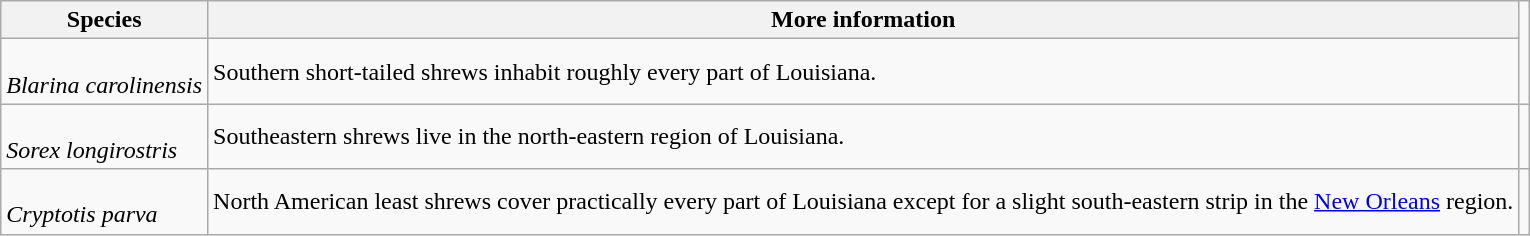<table class="wikitable">
<tr>
<th>Species</th>
<th>More information</th>
</tr>
<tr>
<td><strong></strong><br><em>Blarina carolinensis</em></td>
<td>Southern short-tailed shrews inhabit roughly every part of Louisiana.</td>
</tr>
<tr>
<td><strong></strong><br><em>Sorex longirostris</em><br></td>
<td>Southeastern shrews live in the north-eastern region of Louisiana.</td>
<td></td>
</tr>
<tr>
<td><strong></strong><br><em>Cryptotis parva</em><br></td>
<td>North American least shrews cover practically every part of Louisiana except for a slight south-eastern strip in the <a href='#'>New Orleans</a> region.</td>
<td></td>
</tr>
</table>
